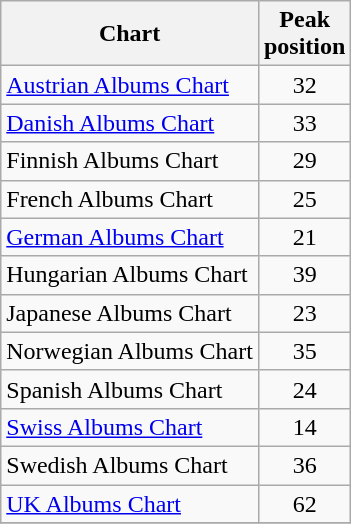<table class="wikitable sortable">
<tr>
<th>Chart</th>
<th>Peak<br>position</th>
</tr>
<tr>
<td><a href='#'>Austrian Albums Chart</a></td>
<td align="center">32</td>
</tr>
<tr>
<td><a href='#'>Danish Albums Chart</a></td>
<td align="center">33</td>
</tr>
<tr>
<td>Finnish Albums Chart</td>
<td align="center">29</td>
</tr>
<tr>
<td>French Albums Chart</td>
<td align="center">25</td>
</tr>
<tr>
<td><a href='#'>German Albums Chart</a></td>
<td align="center">21</td>
</tr>
<tr>
<td>Hungarian Albums Chart</td>
<td align="center">39</td>
</tr>
<tr>
<td>Japanese Albums Chart</td>
<td align="center">23</td>
</tr>
<tr>
<td>Norwegian Albums Chart</td>
<td align="center">35</td>
</tr>
<tr>
<td>Spanish Albums Chart</td>
<td align="center">24</td>
</tr>
<tr>
<td><a href='#'>Swiss Albums Chart</a></td>
<td align="center">14</td>
</tr>
<tr>
<td>Swedish Albums Chart</td>
<td align="center">36</td>
</tr>
<tr>
<td><a href='#'>UK Albums Chart</a></td>
<td align="center">62</td>
</tr>
<tr>
</tr>
</table>
